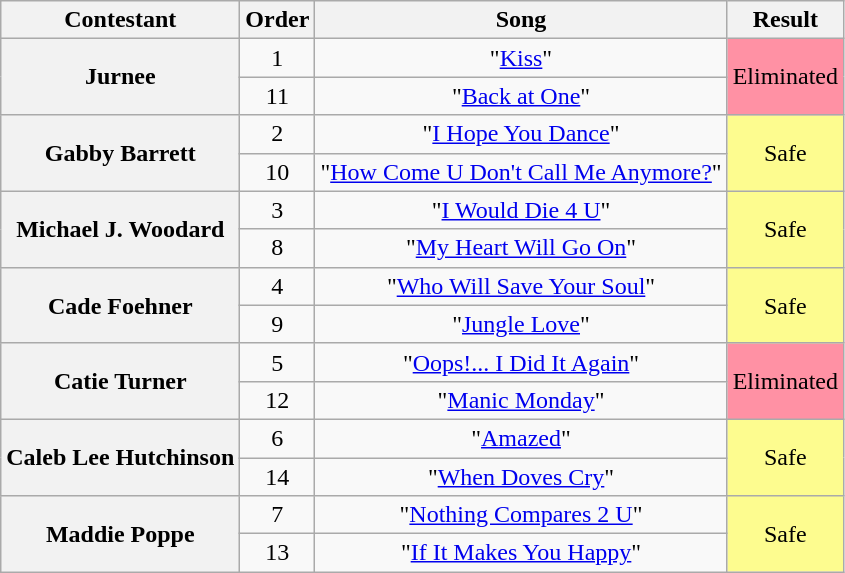<table class="wikitable unsortable" style="text-align:center;">
<tr>
<th scope="col">Contestant</th>
<th scope="col">Order</th>
<th scope="col">Song</th>
<th scope="col">Result</th>
</tr>
<tr>
<th scope="row" rowspan="2">Jurnee</th>
<td>1</td>
<td>"<a href='#'>Kiss</a>"</td>
<td rowspan="2" style="background:#FF91A4;">Eliminated</td>
</tr>
<tr>
<td>11</td>
<td>"<a href='#'>Back at One</a>"</td>
</tr>
<tr>
<th scope="row" rowspan="2">Gabby Barrett</th>
<td>2</td>
<td>"<a href='#'>I Hope You Dance</a>"</td>
<td rowspan="2" style="background:#FDFC8F;">Safe</td>
</tr>
<tr>
<td>10</td>
<td>"<a href='#'>How Come U Don't Call Me Anymore?</a>"</td>
</tr>
<tr>
<th scope="row" rowspan="2">Michael J. Woodard</th>
<td>3</td>
<td>"<a href='#'>I Would Die 4 U</a>"</td>
<td rowspan="2" style="background:#FDFC8F;">Safe</td>
</tr>
<tr>
<td>8</td>
<td>"<a href='#'>My Heart Will Go On</a>"</td>
</tr>
<tr>
<th scope="row" rowspan="2">Cade Foehner</th>
<td>4</td>
<td>"<a href='#'>Who Will Save Your Soul</a>"</td>
<td rowspan="2" style="background:#FDFC8F;">Safe</td>
</tr>
<tr>
<td>9</td>
<td>"<a href='#'>Jungle Love</a>"</td>
</tr>
<tr>
<th scope="row" rowspan="2">Catie Turner</th>
<td>5</td>
<td>"<a href='#'>Oops!... I Did It Again</a>"</td>
<td rowspan="2" style="background:#FF91A4;">Eliminated</td>
</tr>
<tr>
<td>12</td>
<td>"<a href='#'>Manic Monday</a>"</td>
</tr>
<tr>
<th scope="row" rowspan="2">Caleb Lee Hutchinson</th>
<td>6</td>
<td>"<a href='#'>Amazed</a>"</td>
<td rowspan="2" style="background:#FDFC8F;">Safe</td>
</tr>
<tr>
<td>14</td>
<td>"<a href='#'>When Doves Cry</a>"</td>
</tr>
<tr>
<th scope="row" rowspan="2">Maddie Poppe</th>
<td>7</td>
<td>"<a href='#'>Nothing Compares 2 U</a>"</td>
<td rowspan="2" style="background:#FDFC8F;">Safe</td>
</tr>
<tr>
<td>13</td>
<td>"<a href='#'>If It Makes You Happy</a>"</td>
</tr>
</table>
